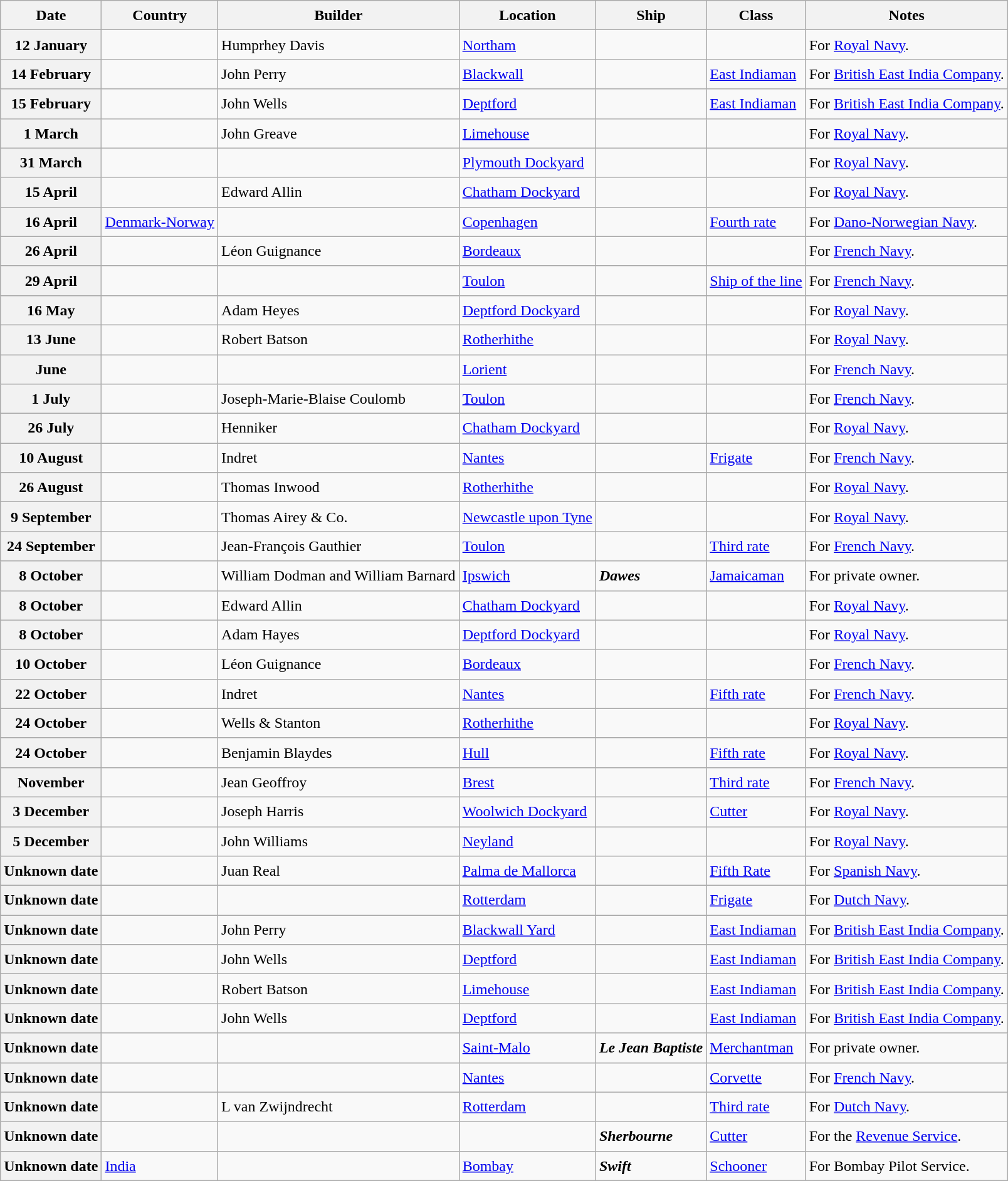<table class="wikitable sortable" style="font-size:1.00em; line-height:1.5em;">
<tr>
<th>Date</th>
<th>Country</th>
<th>Builder</th>
<th>Location</th>
<th>Ship</th>
<th>Class</th>
<th>Notes</th>
</tr>
<tr ---->
<th>12 January</th>
<td></td>
<td>Humprhey Davis</td>
<td><a href='#'>Northam</a></td>
<td><strong></strong></td>
<td></td>
<td>For <a href='#'>Royal Navy</a>.</td>
</tr>
<tr ---->
<th>14 February</th>
<td></td>
<td>John Perry</td>
<td><a href='#'>Blackwall</a></td>
<td><strong></strong></td>
<td><a href='#'>East Indiaman</a></td>
<td>For <a href='#'>British East India Company</a>.</td>
</tr>
<tr ---->
<th>15 February</th>
<td></td>
<td>John Wells</td>
<td><a href='#'>Deptford</a></td>
<td><strong></strong></td>
<td><a href='#'>East Indiaman</a></td>
<td>For <a href='#'>British East India Company</a>.</td>
</tr>
<tr ---->
<th>1 March</th>
<td></td>
<td>John Greave</td>
<td><a href='#'>Limehouse</a></td>
<td><strong></strong></td>
<td></td>
<td>For <a href='#'>Royal Navy</a>.</td>
</tr>
<tr ---->
<th>31 March</th>
<td></td>
<td></td>
<td><a href='#'>Plymouth Dockyard</a></td>
<td><strong></strong></td>
<td></td>
<td>For <a href='#'>Royal Navy</a>.</td>
</tr>
<tr ---->
<th>15 April</th>
<td></td>
<td>Edward Allin</td>
<td><a href='#'>Chatham Dockyard</a></td>
<td><strong></strong></td>
<td></td>
<td>For <a href='#'>Royal Navy</a>.</td>
</tr>
<tr ---->
<th>16 April</th>
<td> <a href='#'>Denmark-Norway</a></td>
<td></td>
<td><a href='#'>Copenhagen</a></td>
<td><strong></strong></td>
<td><a href='#'>Fourth rate</a></td>
<td>For <a href='#'>Dano-Norwegian Navy</a>.</td>
</tr>
<tr ---->
<th>26 April</th>
<td></td>
<td>Léon Guignance</td>
<td><a href='#'>Bordeaux</a></td>
<td><strong></strong></td>
<td></td>
<td>For <a href='#'>French Navy</a>.</td>
</tr>
<tr ---->
<th>29 April</th>
<td></td>
<td></td>
<td><a href='#'>Toulon</a></td>
<td><strong></strong></td>
<td><a href='#'>Ship of the line</a></td>
<td>For <a href='#'>French Navy</a>.</td>
</tr>
<tr ---->
<th>16 May</th>
<td></td>
<td>Adam Heyes</td>
<td><a href='#'>Deptford Dockyard</a></td>
<td><strong></strong></td>
<td></td>
<td>For <a href='#'>Royal Navy</a>.</td>
</tr>
<tr ---->
<th>13 June</th>
<td></td>
<td>Robert Batson</td>
<td><a href='#'>Rotherhithe</a></td>
<td><strong></strong></td>
<td></td>
<td>For <a href='#'>Royal Navy</a>.</td>
</tr>
<tr ---->
<th>June</th>
<td></td>
<td></td>
<td><a href='#'>Lorient</a></td>
<td><strong></strong></td>
<td></td>
<td>For <a href='#'>French Navy</a>.</td>
</tr>
<tr ---->
<th>1 July</th>
<td></td>
<td>Joseph-Marie-Blaise Coulomb</td>
<td><a href='#'>Toulon</a></td>
<td><strong></strong></td>
<td></td>
<td>For <a href='#'>French Navy</a>.</td>
</tr>
<tr ---->
<th>26 July</th>
<td></td>
<td>Henniker</td>
<td><a href='#'>Chatham Dockyard</a></td>
<td><strong></strong></td>
<td></td>
<td>For <a href='#'>Royal Navy</a>.</td>
</tr>
<tr ---->
<th>10 August</th>
<td></td>
<td>Indret</td>
<td><a href='#'>Nantes</a></td>
<td><strong></strong></td>
<td><a href='#'>Frigate</a></td>
<td>For <a href='#'>French Navy</a>.</td>
</tr>
<tr ---->
<th>26 August</th>
<td></td>
<td>Thomas Inwood</td>
<td><a href='#'>Rotherhithe</a></td>
<td><strong></strong></td>
<td></td>
<td>For <a href='#'>Royal Navy</a>.</td>
</tr>
<tr ---->
<th>9 September</th>
<td></td>
<td>Thomas Airey & Co.</td>
<td><a href='#'>Newcastle upon Tyne</a></td>
<td><strong></strong></td>
<td></td>
<td>For <a href='#'>Royal Navy</a>.</td>
</tr>
<tr ---->
<th>24 September</th>
<td></td>
<td>Jean-François Gauthier</td>
<td><a href='#'>Toulon</a></td>
<td><strong></strong></td>
<td><a href='#'>Third rate</a></td>
<td>For <a href='#'>French Navy</a>.</td>
</tr>
<tr ---->
<th>8 October</th>
<td></td>
<td>William Dodman and William Barnard</td>
<td><a href='#'>Ipswich</a></td>
<td><strong><em>Dawes</em></strong></td>
<td><a href='#'>Jamaicaman</a></td>
<td>For private owner.</td>
</tr>
<tr ---->
<th>8 October</th>
<td></td>
<td>Edward Allin</td>
<td><a href='#'>Chatham Dockyard</a></td>
<td><strong></strong></td>
<td></td>
<td>For <a href='#'>Royal Navy</a>.</td>
</tr>
<tr ---->
<th>8 October</th>
<td></td>
<td>Adam Hayes</td>
<td><a href='#'>Deptford Dockyard</a></td>
<td><strong></strong></td>
<td></td>
<td>For <a href='#'>Royal Navy</a>.</td>
</tr>
<tr ---->
<th>10 October</th>
<td></td>
<td>Léon Guignance</td>
<td><a href='#'>Bordeaux</a></td>
<td><strong></strong></td>
<td></td>
<td>For <a href='#'>French Navy</a>.</td>
</tr>
<tr ---->
<th>22 October</th>
<td></td>
<td>Indret</td>
<td><a href='#'>Nantes</a></td>
<td><strong></strong></td>
<td><a href='#'>Fifth rate</a></td>
<td>For <a href='#'>French Navy</a>.</td>
</tr>
<tr ---->
<th>24 October</th>
<td></td>
<td>Wells & Stanton</td>
<td><a href='#'>Rotherhithe</a></td>
<td><strong></strong></td>
<td></td>
<td>For <a href='#'>Royal Navy</a>.</td>
</tr>
<tr ---->
<th>24 October</th>
<td></td>
<td>Benjamin Blaydes</td>
<td><a href='#'>Hull</a></td>
<td><strong></strong></td>
<td><a href='#'>Fifth rate</a></td>
<td>For <a href='#'>Royal Navy</a>.</td>
</tr>
<tr ---->
<th>November</th>
<td></td>
<td>Jean Geoffroy</td>
<td><a href='#'>Brest</a></td>
<td><strong></strong></td>
<td><a href='#'>Third rate</a></td>
<td>For <a href='#'>French Navy</a>.</td>
</tr>
<tr ---->
<th>3 December</th>
<td></td>
<td>Joseph Harris</td>
<td><a href='#'>Woolwich Dockyard</a></td>
<td><strong></strong></td>
<td><a href='#'>Cutter</a></td>
<td>For <a href='#'>Royal Navy</a>.</td>
</tr>
<tr ---->
<th>5 December</th>
<td></td>
<td>John Williams</td>
<td><a href='#'>Neyland</a></td>
<td><strong></strong></td>
<td></td>
<td>For <a href='#'>Royal Navy</a>.</td>
</tr>
<tr ---->
<th>Unknown date</th>
<td></td>
<td>Juan Real</td>
<td><a href='#'>Palma de Mallorca</a></td>
<td><strong></strong></td>
<td><a href='#'>Fifth Rate</a></td>
<td>For <a href='#'>Spanish Navy</a>.</td>
</tr>
<tr ---->
<th>Unknown date</th>
<td></td>
<td></td>
<td><a href='#'>Rotterdam</a></td>
<td><strong></strong></td>
<td><a href='#'>Frigate</a></td>
<td>For <a href='#'>Dutch Navy</a>.</td>
</tr>
<tr ---->
<th>Unknown date</th>
<td></td>
<td>John Perry</td>
<td><a href='#'>Blackwall Yard</a></td>
<td><strong></strong></td>
<td><a href='#'>East Indiaman</a></td>
<td>For <a href='#'>British East India Company</a>.</td>
</tr>
<tr ---->
<th>Unknown date</th>
<td></td>
<td>John Wells</td>
<td><a href='#'>Deptford</a></td>
<td><strong></strong></td>
<td><a href='#'>East Indiaman</a></td>
<td>For <a href='#'>British East India Company</a>.</td>
</tr>
<tr ---->
<th>Unknown date</th>
<td></td>
<td>Robert Batson</td>
<td><a href='#'>Limehouse</a></td>
<td><strong></strong></td>
<td><a href='#'>East Indiaman</a></td>
<td>For <a href='#'>British East India Company</a>.</td>
</tr>
<tr ---->
<th>Unknown date</th>
<td></td>
<td>John Wells</td>
<td><a href='#'>Deptford</a></td>
<td><strong></strong></td>
<td><a href='#'>East Indiaman</a></td>
<td>For <a href='#'>British East India Company</a>.</td>
</tr>
<tr ---->
<th>Unknown date</th>
<td></td>
<td></td>
<td><a href='#'>Saint-Malo</a></td>
<td><strong><em>Le Jean Baptiste</em></strong></td>
<td><a href='#'>Merchantman</a></td>
<td>For private owner.</td>
</tr>
<tr ---->
<th>Unknown date</th>
<td></td>
<td></td>
<td><a href='#'>Nantes</a></td>
<td><strong></strong></td>
<td><a href='#'>Corvette</a></td>
<td>For <a href='#'>French Navy</a>.</td>
</tr>
<tr ---->
<th>Unknown date</th>
<td></td>
<td>L van Zwijndrecht</td>
<td><a href='#'>Rotterdam</a></td>
<td><strong></strong></td>
<td><a href='#'>Third rate</a></td>
<td>For <a href='#'>Dutch Navy</a>.</td>
</tr>
<tr ---->
<th>Unknown date</th>
<td></td>
<td></td>
<td></td>
<td><strong><em>Sherbourne</em></strong></td>
<td><a href='#'>Cutter</a></td>
<td>For the <a href='#'>Revenue Service</a>.</td>
</tr>
<tr ---->
<th>Unknown date</th>
<td> <a href='#'>India</a></td>
<td></td>
<td><a href='#'>Bombay</a></td>
<td><strong><em>Swift</em></strong></td>
<td><a href='#'>Schooner</a></td>
<td>For Bombay Pilot Service.</td>
</tr>
</table>
